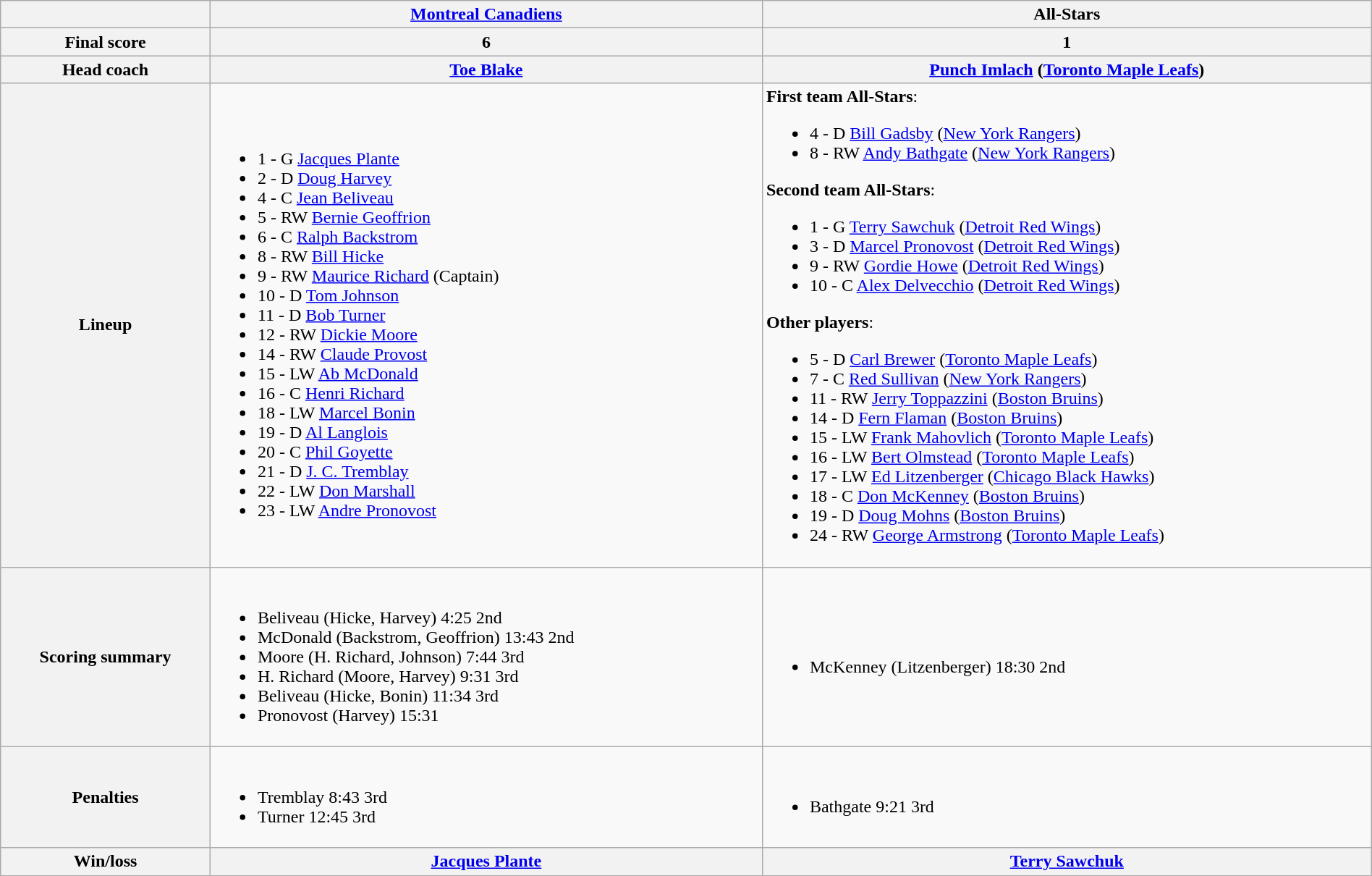<table class="wikitable" style="width:100%">
<tr>
<th></th>
<th><a href='#'>Montreal Canadiens</a></th>
<th>All-Stars</th>
</tr>
<tr>
<th>Final score</th>
<th>6</th>
<th>1</th>
</tr>
<tr>
<th>Head coach</th>
<th><a href='#'>Toe Blake</a></th>
<th><a href='#'>Punch Imlach</a> (<a href='#'>Toronto Maple Leafs</a>)</th>
</tr>
<tr>
<th>Lineup</th>
<td><br><ul><li>1 - G <a href='#'>Jacques Plante</a></li><li>2 - D <a href='#'>Doug Harvey</a></li><li>4 - C <a href='#'>Jean Beliveau</a></li><li>5 - RW <a href='#'>Bernie Geoffrion</a></li><li>6 - C <a href='#'>Ralph Backstrom</a></li><li>8 - RW <a href='#'>Bill Hicke</a></li><li>9 - RW <a href='#'>Maurice Richard</a> (Captain)</li><li>10 - D <a href='#'>Tom Johnson</a></li><li>11 - D <a href='#'>Bob Turner</a></li><li>12 - RW <a href='#'>Dickie Moore</a></li><li>14 - RW <a href='#'>Claude Provost</a></li><li>15 - LW <a href='#'>Ab McDonald</a></li><li>16 - C <a href='#'>Henri Richard</a></li><li>18 - LW <a href='#'>Marcel Bonin</a></li><li>19 - D <a href='#'>Al Langlois</a></li><li>20 - C <a href='#'>Phil Goyette</a></li><li>21 - D <a href='#'>J. C. Tremblay</a></li><li>22 - LW <a href='#'>Don Marshall</a></li><li>23 - LW <a href='#'>Andre Pronovost</a></li></ul></td>
<td><strong>First team All-Stars</strong>:<br><ul><li>4 - D <a href='#'>Bill Gadsby</a> (<a href='#'>New York Rangers</a>)</li><li>8 - RW <a href='#'>Andy Bathgate</a> (<a href='#'>New York Rangers</a>)</li></ul><strong>Second team All-Stars</strong>:<ul><li>1 - G <a href='#'>Terry Sawchuk</a> (<a href='#'>Detroit Red Wings</a>)</li><li>3 - D <a href='#'>Marcel Pronovost</a> (<a href='#'>Detroit Red Wings</a>)</li><li>9 - RW <a href='#'>Gordie Howe</a> (<a href='#'>Detroit Red Wings</a>)</li><li>10 - C <a href='#'>Alex Delvecchio</a> (<a href='#'>Detroit Red Wings</a>)</li></ul><strong>Other players</strong>:<ul><li>5 - D <a href='#'>Carl Brewer</a> (<a href='#'>Toronto Maple Leafs</a>)</li><li>7 - C <a href='#'>Red Sullivan</a> (<a href='#'>New York Rangers</a>)</li><li>11 - RW <a href='#'>Jerry Toppazzini</a> (<a href='#'>Boston Bruins</a>)</li><li>14 - D <a href='#'>Fern Flaman</a> (<a href='#'>Boston Bruins</a>)</li><li>15 - LW <a href='#'>Frank Mahovlich</a> (<a href='#'>Toronto Maple Leafs</a>)</li><li>16 - LW <a href='#'>Bert Olmstead</a> (<a href='#'>Toronto Maple Leafs</a>)</li><li>17 - LW <a href='#'>Ed Litzenberger</a> (<a href='#'>Chicago Black Hawks</a>)</li><li>18 - C <a href='#'>Don McKenney</a> (<a href='#'>Boston Bruins</a>)</li><li>19 - D <a href='#'>Doug Mohns</a> (<a href='#'>Boston Bruins</a>)</li><li>24 - RW <a href='#'>George Armstrong</a> (<a href='#'>Toronto Maple Leafs</a>)</li></ul></td>
</tr>
<tr>
<th>Scoring summary</th>
<td><br><ul><li>Beliveau (Hicke, Harvey) 4:25 2nd</li><li>McDonald (Backstrom, Geoffrion) 13:43 2nd</li><li>Moore (H. Richard, Johnson) 7:44 3rd</li><li>H. Richard (Moore, Harvey) 9:31 3rd</li><li>Beliveau (Hicke, Bonin) 11:34 3rd</li><li>Pronovost (Harvey) 15:31</li></ul></td>
<td><br><ul><li>McKenney (Litzenberger) 18:30 2nd</li></ul></td>
</tr>
<tr>
<th>Penalties</th>
<td><br><ul><li>Tremblay 8:43 3rd</li><li>Turner 12:45 3rd</li></ul></td>
<td><br><ul><li>Bathgate 9:21 3rd</li></ul></td>
</tr>
<tr>
<th>Win/loss</th>
<th><a href='#'>Jacques Plante</a></th>
<th><a href='#'>Terry Sawchuk</a></th>
</tr>
</table>
